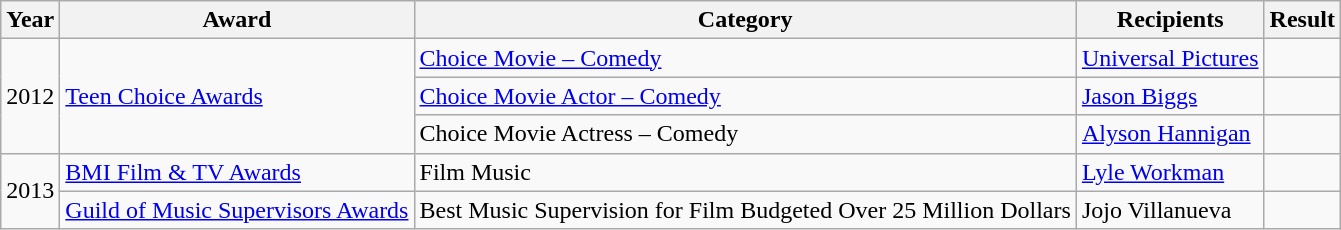<table class="wikitable sortable">
<tr>
<th scope="col">Year</th>
<th scope="col">Award</th>
<th scope="col">Category</th>
<th scope="col">Recipients</th>
<th scope="col">Result</th>
</tr>
<tr>
<td rowspan="3">2012</td>
<td rowspan="3"><a href='#'>Teen Choice Awards</a></td>
<td><a href='#'>Choice Movie – Comedy</a></td>
<td><a href='#'>Universal Pictures</a></td>
<td></td>
</tr>
<tr>
<td><a href='#'>Choice Movie Actor – Comedy</a></td>
<td><a href='#'>Jason Biggs</a></td>
<td></td>
</tr>
<tr>
<td>Choice Movie Actress – Comedy</td>
<td><a href='#'>Alyson Hannigan</a></td>
<td></td>
</tr>
<tr>
<td rowspan="2">2013</td>
<td><a href='#'>BMI Film & TV Awards</a></td>
<td>Film Music</td>
<td><a href='#'>Lyle Workman</a></td>
<td></td>
</tr>
<tr>
<td><a href='#'>Guild of Music Supervisors Awards</a></td>
<td>Best Music Supervision for Film Budgeted Over 25 Million Dollars</td>
<td>Jojo Villanueva</td>
<td></td>
</tr>
</table>
